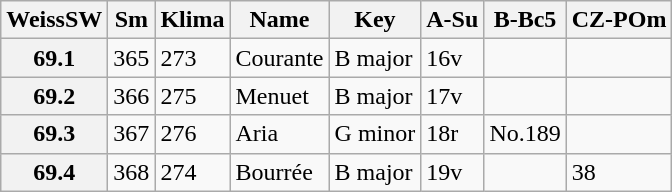<table border="1" class="wikitable sortable">
<tr>
<th data-sort-type="number">WeissSW</th>
<th>Sm</th>
<th>Klima</th>
<th class="unsortable">Name</th>
<th class="unsortable">Key</th>
<th>A-Su</th>
<th>B-Bc5</th>
<th>CZ-POm</th>
</tr>
<tr>
<th data-sort-value="1">69.1</th>
<td>365</td>
<td>273</td>
<td>Courante</td>
<td>B major</td>
<td>16v</td>
<td></td>
<td></td>
</tr>
<tr>
<th data-sort-value="2">69.2</th>
<td>366</td>
<td>275</td>
<td>Menuet</td>
<td>B major</td>
<td>17v</td>
<td></td>
<td></td>
</tr>
<tr>
<th data-sort-value="3">69.3</th>
<td>367</td>
<td>276</td>
<td>Aria</td>
<td>G minor</td>
<td>18r</td>
<td>No.189</td>
<td></td>
</tr>
<tr>
<th data-sort-value="4">69.4</th>
<td>368</td>
<td>274</td>
<td>Bourrée</td>
<td>B major</td>
<td>19v</td>
<td></td>
<td>38</td>
</tr>
</table>
